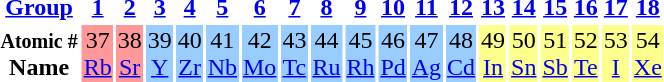<table style="text-align:center;">
<tr>
<th><a href='#'>Group</a></th>
<th><a href='#'>1</a></th>
<th><a href='#'>2</a></th>
<th><a href='#'>3</a></th>
<th><a href='#'>4</a></th>
<th><a href='#'>5</a></th>
<th><a href='#'>6</a></th>
<th><a href='#'>7</a></th>
<th><a href='#'>8</a></th>
<th><a href='#'>9</a></th>
<th><a href='#'>10</a></th>
<th><a href='#'>11</a></th>
<th><a href='#'>12</a></th>
<th><a href='#'>13</a></th>
<th><a href='#'>14</a></th>
<th><a href='#'>15</a></th>
<th><a href='#'>16</a></th>
<th><a href='#'>17</a></th>
<th><a href='#'>18</a></th>
</tr>
<tr>
<th><small>Atomic #</small><br>Name</th>
<td bgcolor="#ff9999">37<br><a href='#'>Rb</a></td>
<td bgcolor="#ff9999">38<br><a href='#'>Sr</a></td>
<td bgcolor="#99ccff">39<br><a href='#'>Y</a></td>
<td bgcolor="#99ccff">40<br><a href='#'>Zr</a></td>
<td bgcolor="#99ccff">41<br><a href='#'>Nb</a></td>
<td bgcolor="#99ccff">42<br><a href='#'>Mo</a></td>
<td bgcolor="#99ccff">43<br><a href='#'>Tc</a></td>
<td bgcolor="#99ccff">44<br><a href='#'>Ru</a></td>
<td bgcolor="#99ccff">45<br><a href='#'>Rh</a></td>
<td bgcolor="#99ccff">46<br><a href='#'>Pd</a></td>
<td bgcolor="#99ccff">47<br><a href='#'>Ag</a></td>
<td bgcolor="#99ccff">48<br><a href='#'>Cd</a></td>
<td bgcolor="#fdff8c">49<br><a href='#'>In</a></td>
<td bgcolor="#fdff8c">50<br><a href='#'>Sn</a></td>
<td bgcolor="#fdff8c">51<br><a href='#'>Sb</a></td>
<td bgcolor="#fdff8c">52<br><a href='#'>Te</a></td>
<td bgcolor="#fdff8c">53<br><a href='#'>I</a></td>
<td bgcolor="#fdff8c"><span>54</span><br><a href='#'>Xe</a></td>
</tr>
</table>
